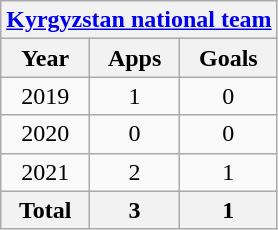<table class="wikitable" style="text-align:center">
<tr>
<th colspan=3><a href='#'>Kyrgyzstan national team</a></th>
</tr>
<tr>
<th>Year</th>
<th>Apps</th>
<th>Goals</th>
</tr>
<tr>
<td>2019</td>
<td>1</td>
<td>0</td>
</tr>
<tr>
<td>2020</td>
<td>0</td>
<td>0</td>
</tr>
<tr>
<td>2021</td>
<td>2</td>
<td>1</td>
</tr>
<tr>
<th>Total</th>
<th>3</th>
<th>1</th>
</tr>
</table>
